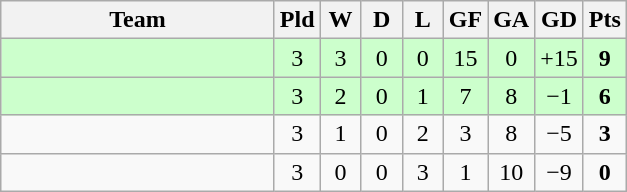<table class="wikitable" style="text-align:center;">
<tr>
<th width=175>Team</th>
<th width=20>Pld</th>
<th width=20>W</th>
<th width=20>D</th>
<th width=20>L</th>
<th width=20>GF</th>
<th width=20>GA</th>
<th width=20>GD</th>
<th width=20>Pts</th>
</tr>
<tr bgcolor=ccffcc>
<td align="left"></td>
<td>3</td>
<td>3</td>
<td>0</td>
<td>0</td>
<td>15</td>
<td>0</td>
<td>+15</td>
<td><strong>9</strong></td>
</tr>
<tr bgcolor=ccffcc>
<td align="left"></td>
<td>3</td>
<td>2</td>
<td>0</td>
<td>1</td>
<td>7</td>
<td>8</td>
<td>−1</td>
<td><strong>6</strong></td>
</tr>
<tr>
<td align="left"></td>
<td>3</td>
<td>1</td>
<td>0</td>
<td>2</td>
<td>3</td>
<td>8</td>
<td>−5</td>
<td><strong>3</strong></td>
</tr>
<tr>
<td align="left"></td>
<td>3</td>
<td>0</td>
<td>0</td>
<td>3</td>
<td>1</td>
<td>10</td>
<td>−9</td>
<td><strong>0</strong></td>
</tr>
</table>
